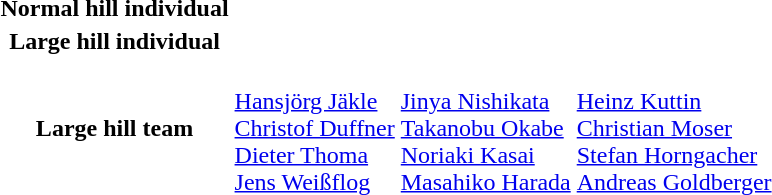<table>
<tr>
<th scope="row">Normal hill individual <br></th>
<td></td>
<td></td>
<td></td>
</tr>
<tr>
<th scope="row">Large hill individual <br></th>
<td></td>
<td></td>
<td></td>
</tr>
<tr>
<th scope="row">Large hill team <br></th>
<td> <br><a href='#'>Hansjörg Jäkle</a><br><a href='#'>Christof Duffner</a><br><a href='#'>Dieter Thoma</a><br><a href='#'>Jens Weißflog</a></td>
<td> <br><a href='#'>Jinya Nishikata</a><br><a href='#'>Takanobu Okabe</a><br><a href='#'>Noriaki Kasai</a><br><a href='#'>Masahiko Harada</a></td>
<td> <br><a href='#'>Heinz Kuttin</a><br><a href='#'>Christian Moser</a><br><a href='#'>Stefan Horngacher</a><br><a href='#'>Andreas Goldberger</a></td>
</tr>
</table>
